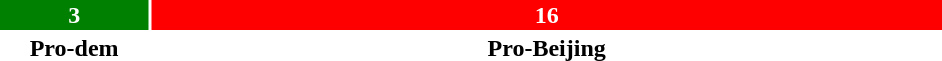<table style="width:50%; text-align:center;">
<tr style="color:white;">
<td style="background:green; width:15.79%;"><strong>3</strong></td>
<td style="background:red; width:84.21%;"><strong>16</strong></td>
</tr>
<tr>
<td><span><strong>Pro-dem</strong></span></td>
<td><span><strong>Pro-Beijing</strong></span></td>
</tr>
</table>
